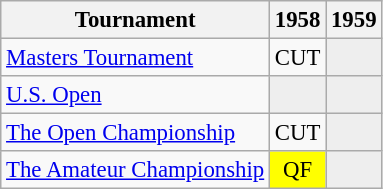<table class="wikitable" style="font-size:95%;text-align:center;">
<tr>
<th>Tournament</th>
<th>1958</th>
<th>1959</th>
</tr>
<tr>
<td align=left><a href='#'>Masters Tournament</a></td>
<td>CUT</td>
<td style="background:#eeeeee;"></td>
</tr>
<tr>
<td align=left><a href='#'>U.S. Open</a></td>
<td style="background:#eeeeee;"></td>
<td style="background:#eeeeee;"></td>
</tr>
<tr>
<td align=left><a href='#'>The Open Championship</a></td>
<td>CUT</td>
<td style="background:#eeeeee;"></td>
</tr>
<tr>
<td align=left><a href='#'>The Amateur Championship</a></td>
<td style="background:yellow;">QF</td>
<td style="background:#eeeeee;"></td>
</tr>
</table>
